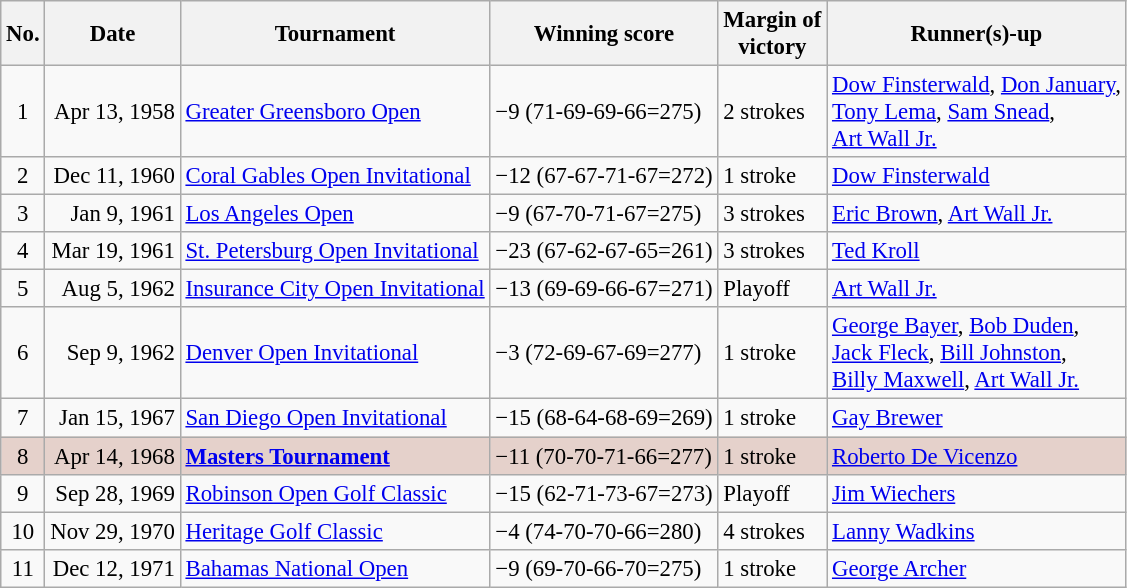<table class="wikitable" style="font-size:95%;">
<tr>
<th>No.</th>
<th>Date</th>
<th>Tournament</th>
<th>Winning score</th>
<th>Margin of<br>victory</th>
<th>Runner(s)-up</th>
</tr>
<tr>
<td align=center>1</td>
<td align=right>Apr 13, 1958</td>
<td><a href='#'>Greater Greensboro Open</a></td>
<td>−9 (71-69-69-66=275)</td>
<td>2 strokes</td>
<td> <a href='#'>Dow Finsterwald</a>,  <a href='#'>Don January</a>,<br> <a href='#'>Tony Lema</a>,  <a href='#'>Sam Snead</a>,<br> <a href='#'>Art Wall Jr.</a></td>
</tr>
<tr>
<td align=center>2</td>
<td align=right>Dec 11, 1960</td>
<td><a href='#'>Coral Gables Open Invitational</a></td>
<td>−12 (67-67-71-67=272)</td>
<td>1 stroke</td>
<td> <a href='#'>Dow Finsterwald</a></td>
</tr>
<tr>
<td align=center>3</td>
<td align=right>Jan 9, 1961</td>
<td><a href='#'>Los Angeles Open</a></td>
<td>−9 (67-70-71-67=275)</td>
<td>3 strokes</td>
<td> <a href='#'>Eric Brown</a>,  <a href='#'>Art Wall Jr.</a></td>
</tr>
<tr>
<td align=center>4</td>
<td align=right>Mar 19, 1961</td>
<td><a href='#'>St. Petersburg Open Invitational</a></td>
<td>−23 (67-62-67-65=261)</td>
<td>3 strokes</td>
<td> <a href='#'>Ted Kroll</a></td>
</tr>
<tr>
<td align=center>5</td>
<td align=right>Aug 5, 1962</td>
<td><a href='#'>Insurance City Open Invitational</a></td>
<td>−13 (69-69-66-67=271)</td>
<td>Playoff</td>
<td> <a href='#'>Art Wall Jr.</a></td>
</tr>
<tr>
<td align=center>6</td>
<td align=right>Sep 9, 1962</td>
<td><a href='#'>Denver Open Invitational</a></td>
<td>−3 (72-69-67-69=277)</td>
<td>1 stroke</td>
<td> <a href='#'>George Bayer</a>,  <a href='#'>Bob Duden</a>,<br> <a href='#'>Jack Fleck</a>,  <a href='#'>Bill Johnston</a>,<br> <a href='#'>Billy Maxwell</a>,  <a href='#'>Art Wall Jr.</a></td>
</tr>
<tr>
<td align=center>7</td>
<td align=right>Jan 15, 1967</td>
<td><a href='#'>San Diego Open Invitational</a></td>
<td>−15 (68-64-68-69=269)</td>
<td>1 stroke</td>
<td> <a href='#'>Gay Brewer</a></td>
</tr>
<tr style="background:#e5d1cb;">
<td align=center>8</td>
<td align=right>Apr 14, 1968</td>
<td><strong><a href='#'>Masters Tournament</a></strong></td>
<td>−11 (70-70-71-66=277)</td>
<td>1 stroke</td>
<td> <a href='#'>Roberto De Vicenzo</a></td>
</tr>
<tr>
<td align=center>9</td>
<td align=right>Sep 28, 1969</td>
<td><a href='#'>Robinson Open Golf Classic</a></td>
<td>−15 (62-71-73-67=273)</td>
<td>Playoff</td>
<td> <a href='#'>Jim Wiechers</a></td>
</tr>
<tr>
<td align=center>10</td>
<td align=right>Nov 29, 1970</td>
<td><a href='#'>Heritage Golf Classic</a></td>
<td>−4 (74-70-70-66=280)</td>
<td>4 strokes</td>
<td> <a href='#'>Lanny Wadkins</a></td>
</tr>
<tr>
<td align=center>11</td>
<td align=right>Dec 12, 1971</td>
<td><a href='#'>Bahamas National Open</a></td>
<td>−9 (69-70-66-70=275)</td>
<td>1 stroke</td>
<td> <a href='#'>George Archer</a></td>
</tr>
</table>
